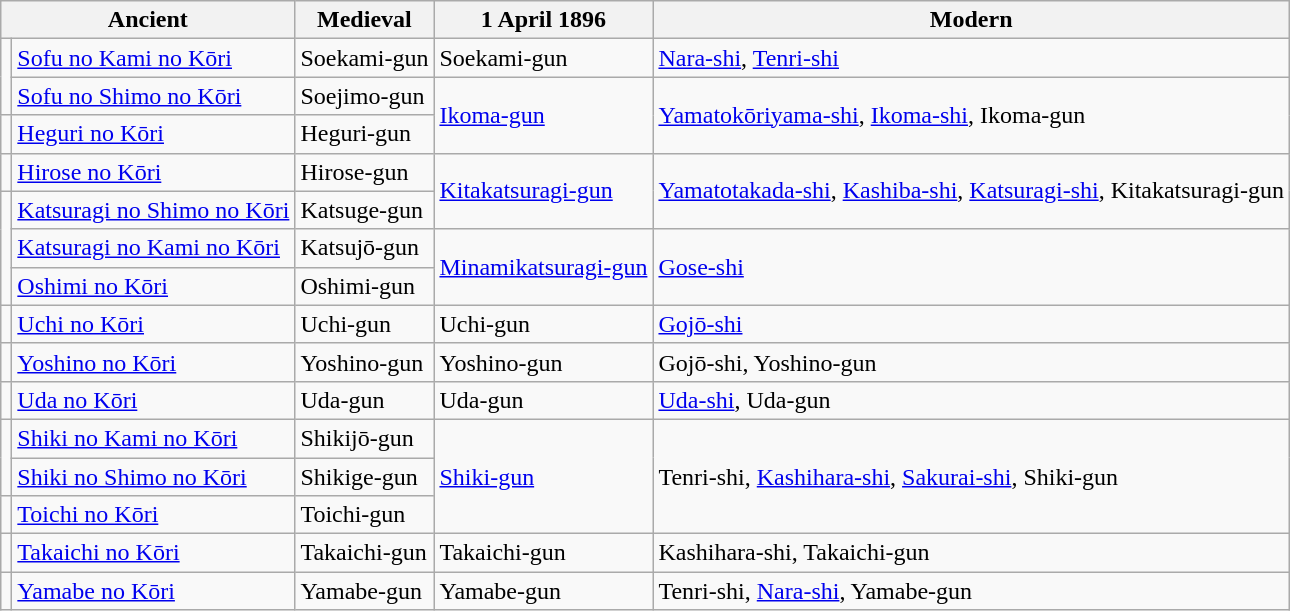<table class="wikitable">
<tr>
<th colspan=2>Ancient</th>
<th>Medieval</th>
<th>1 April 1896</th>
<th>Modern</th>
</tr>
<tr>
<td rowspan=2></td>
<td><a href='#'>Sofu no Kami no Kōri</a></td>
<td>Soekami-gun</td>
<td>Soekami-gun</td>
<td><a href='#'>Nara-shi</a>, <a href='#'>Tenri-shi</a></td>
</tr>
<tr>
<td><a href='#'>Sofu no Shimo no Kōri</a></td>
<td>Soejimo-gun</td>
<td rowspan=2><a href='#'>Ikoma-gun</a></td>
<td rowspan=2><a href='#'>Yamatokōriyama-shi</a>, <a href='#'>Ikoma-shi</a>, Ikoma-gun</td>
</tr>
<tr>
<td></td>
<td><a href='#'>Heguri no Kōri</a></td>
<td>Heguri-gun<br></td>
</tr>
<tr>
<td></td>
<td><a href='#'>Hirose no Kōri</a></td>
<td>Hirose-gun</td>
<td rowspan=2><a href='#'>Kitakatsuragi-gun</a></td>
<td rowspan=2><a href='#'>Yamatotakada-shi</a>, <a href='#'>Kashiba-shi</a>, <a href='#'>Katsuragi-shi</a>, Kitakatsuragi-gun</td>
</tr>
<tr>
<td rowspan=3></td>
<td><a href='#'>Katsuragi no Shimo no Kōri</a></td>
<td>Katsuge-gun<br></td>
</tr>
<tr>
<td><a href='#'>Katsuragi no Kami no Kōri</a></td>
<td>Katsujō-gun</td>
<td rowspan=2><a href='#'>Minamikatsuragi-gun</a></td>
<td rowspan=2><a href='#'>Gose-shi</a></td>
</tr>
<tr>
<td><a href='#'>Oshimi no Kōri</a></td>
<td>Oshimi-gun<br></td>
</tr>
<tr>
<td></td>
<td><a href='#'>Uchi no Kōri</a></td>
<td>Uchi-gun</td>
<td>Uchi-gun</td>
<td><a href='#'>Gojō-shi</a></td>
</tr>
<tr>
<td></td>
<td><a href='#'>Yoshino no Kōri</a></td>
<td>Yoshino-gun</td>
<td>Yoshino-gun</td>
<td>Gojō-shi, Yoshino-gun</td>
</tr>
<tr>
<td></td>
<td><a href='#'>Uda no Kōri</a></td>
<td>Uda-gun</td>
<td>Uda-gun</td>
<td><a href='#'>Uda-shi</a>, Uda-gun</td>
</tr>
<tr>
<td rowspan=2></td>
<td><a href='#'>Shiki no Kami no Kōri</a></td>
<td>Shikijō-gun</td>
<td rowspan=3><a href='#'>Shiki-gun</a></td>
<td rowspan=3>Tenri-shi, <a href='#'>Kashihara-shi</a>, <a href='#'>Sakurai-shi</a>, Shiki-gun</td>
</tr>
<tr>
<td><a href='#'>Shiki no Shimo no Kōri</a></td>
<td>Shikige-gun<br></td>
</tr>
<tr>
<td></td>
<td><a href='#'>Toichi no Kōri</a></td>
<td>Toichi-gun<br></td>
</tr>
<tr>
<td></td>
<td><a href='#'>Takaichi no Kōri</a></td>
<td>Takaichi-gun</td>
<td>Takaichi-gun</td>
<td>Kashihara-shi, Takaichi-gun</td>
</tr>
<tr>
<td></td>
<td><a href='#'>Yamabe no Kōri</a></td>
<td>Yamabe-gun</td>
<td>Yamabe-gun</td>
<td>Tenri-shi, <a href='#'>Nara-shi</a>, Yamabe-gun</td>
</tr>
</table>
